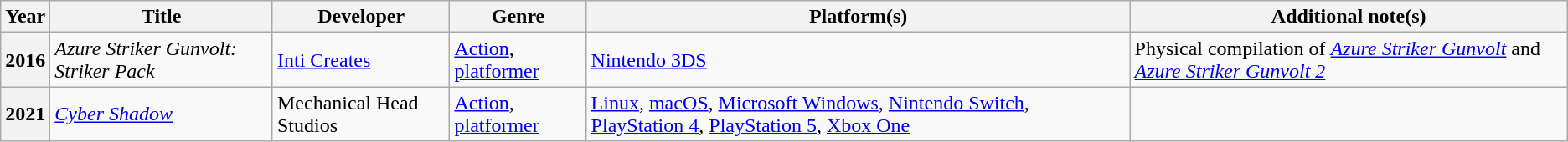<table class="wikitable sortable">
<tr>
<th>Year</th>
<th>Title</th>
<th>Developer</th>
<th>Genre</th>
<th>Platform(s)</th>
<th>Additional note(s)</th>
</tr>
<tr>
<th>2016</th>
<td><em>Azure Striker Gunvolt: Striker Pack</em></td>
<td><a href='#'>Inti Creates</a></td>
<td><a href='#'>Action</a>, <a href='#'>platformer</a></td>
<td><a href='#'>Nintendo 3DS</a></td>
<td>Physical compilation of <em><a href='#'>Azure Striker Gunvolt</a></em> and <em><a href='#'>Azure Striker Gunvolt 2</a></em></td>
</tr>
<tr>
<th>2021</th>
<td><em><a href='#'>Cyber Shadow</a></em></td>
<td>Mechanical Head Studios</td>
<td><a href='#'>Action</a>, <a href='#'>platformer</a></td>
<td><a href='#'>Linux</a>, <a href='#'>macOS</a>, <a href='#'>Microsoft Windows</a>, <a href='#'>Nintendo Switch</a>, <a href='#'>PlayStation 4</a>, <a href='#'>PlayStation 5</a>, <a href='#'>Xbox One</a></td>
<td></td>
</tr>
</table>
